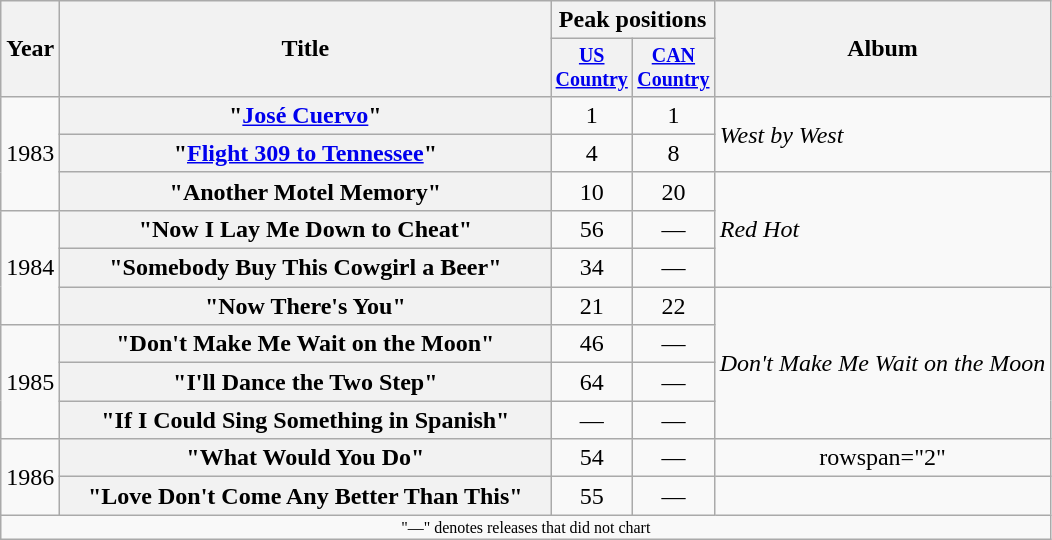<table class="wikitable plainrowheaders" style=text-align:center;>
<tr>
<th scope="col" rowspan="2">Year</th>
<th scope="col" rowspan="2" style="width:20em;">Title</th>
<th scope="col" colspan="2">Peak positions</th>
<th scope="col" rowspan="2">Album</th>
</tr>
<tr style="font-size:smaller;">
<th width="45"><a href='#'>US Country</a></th>
<th width="45"><a href='#'>CAN Country</a></th>
</tr>
<tr>
<td rowspan="3">1983</td>
<th scope="row">"<a href='#'>José Cuervo</a>"</th>
<td>1</td>
<td>1</td>
<td align="left" rowspan="2"><em>West by West</em></td>
</tr>
<tr>
<th scope="row">"<a href='#'>Flight 309 to Tennessee</a>"</th>
<td>4</td>
<td>8</td>
</tr>
<tr>
<th scope="row">"Another Motel Memory"</th>
<td>10</td>
<td>20</td>
<td align="left" rowspan="3"><em>Red Hot</em></td>
</tr>
<tr>
<td rowspan="3">1984</td>
<th scope="row">"Now I Lay Me Down to Cheat"</th>
<td>56</td>
<td>—</td>
</tr>
<tr>
<th scope="row">"Somebody Buy This Cowgirl a Beer"</th>
<td>34</td>
<td>—</td>
</tr>
<tr>
<th scope="row">"Now There's You"</th>
<td>21</td>
<td>22</td>
<td align="left" rowspan="4"><em>Don't Make Me Wait on the Moon</em></td>
</tr>
<tr>
<td rowspan="3">1985</td>
<th scope="row">"Don't Make Me Wait on the Moon"</th>
<td>46</td>
<td>—</td>
</tr>
<tr>
<th scope="row">"I'll Dance the Two Step"</th>
<td>64</td>
<td>—</td>
</tr>
<tr>
<th scope="row">"If I Could Sing Something in Spanish"</th>
<td>—</td>
<td>—</td>
</tr>
<tr>
<td rowspan="2">1986</td>
<th scope="row">"What Would You Do"</th>
<td>54</td>
<td>—</td>
<td>rowspan="2" </td>
</tr>
<tr>
<th scope="row">"Love Don't Come Any Better Than This"</th>
<td>55</td>
<td>—</td>
</tr>
<tr>
<td colspan="5" style="font-size:8pt">"—" denotes releases that did not chart</td>
</tr>
</table>
